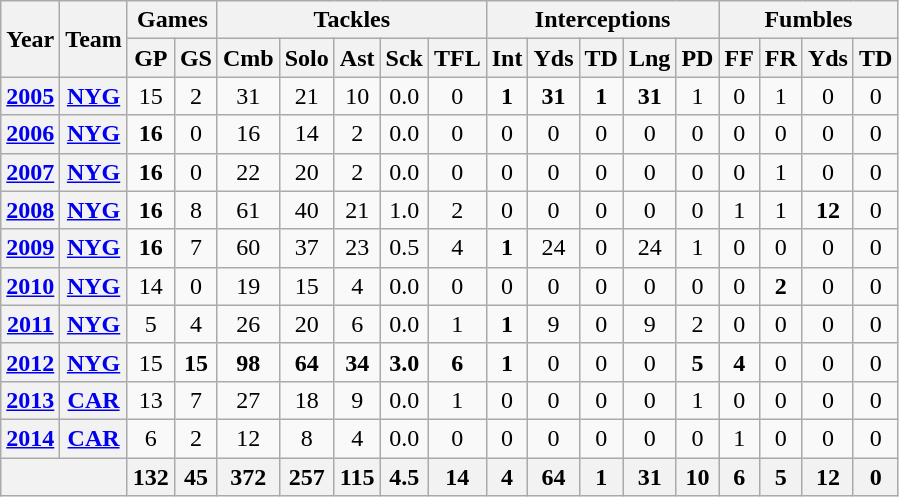<table class="wikitable" style="text-align:center">
<tr>
<th rowspan="2">Year</th>
<th rowspan="2">Team</th>
<th colspan="2">Games</th>
<th colspan="5">Tackles</th>
<th colspan="5">Interceptions</th>
<th colspan="4">Fumbles</th>
</tr>
<tr>
<th>GP</th>
<th>GS</th>
<th>Cmb</th>
<th>Solo</th>
<th>Ast</th>
<th>Sck</th>
<th>TFL</th>
<th>Int</th>
<th>Yds</th>
<th>TD</th>
<th>Lng</th>
<th>PD</th>
<th>FF</th>
<th>FR</th>
<th>Yds</th>
<th>TD</th>
</tr>
<tr>
<th><a href='#'>2005</a></th>
<th><a href='#'>NYG</a></th>
<td>15</td>
<td>2</td>
<td>31</td>
<td>21</td>
<td>10</td>
<td>0.0</td>
<td>0</td>
<td><strong>1</strong></td>
<td><strong>31</strong></td>
<td><strong>1</strong></td>
<td><strong>31</strong></td>
<td>1</td>
<td>0</td>
<td>1</td>
<td>0</td>
<td>0</td>
</tr>
<tr>
<th><a href='#'>2006</a></th>
<th><a href='#'>NYG</a></th>
<td><strong>16</strong></td>
<td>0</td>
<td>16</td>
<td>14</td>
<td>2</td>
<td>0.0</td>
<td>0</td>
<td>0</td>
<td>0</td>
<td>0</td>
<td>0</td>
<td>0</td>
<td>0</td>
<td>0</td>
<td>0</td>
<td>0</td>
</tr>
<tr>
<th><a href='#'>2007</a></th>
<th><a href='#'>NYG</a></th>
<td><strong>16</strong></td>
<td>0</td>
<td>22</td>
<td>20</td>
<td>2</td>
<td>0.0</td>
<td>0</td>
<td>0</td>
<td>0</td>
<td>0</td>
<td>0</td>
<td>0</td>
<td>0</td>
<td>1</td>
<td>0</td>
<td>0</td>
</tr>
<tr>
<th><a href='#'>2008</a></th>
<th><a href='#'>NYG</a></th>
<td><strong>16</strong></td>
<td>8</td>
<td>61</td>
<td>40</td>
<td>21</td>
<td>1.0</td>
<td>2</td>
<td>0</td>
<td>0</td>
<td>0</td>
<td>0</td>
<td>0</td>
<td>1</td>
<td>1</td>
<td><strong>12</strong></td>
<td>0</td>
</tr>
<tr>
<th><a href='#'>2009</a></th>
<th><a href='#'>NYG</a></th>
<td><strong>16</strong></td>
<td>7</td>
<td>60</td>
<td>37</td>
<td>23</td>
<td>0.5</td>
<td>4</td>
<td><strong>1</strong></td>
<td>24</td>
<td>0</td>
<td>24</td>
<td>1</td>
<td>0</td>
<td>0</td>
<td>0</td>
<td>0</td>
</tr>
<tr>
<th><a href='#'>2010</a></th>
<th><a href='#'>NYG</a></th>
<td>14</td>
<td>0</td>
<td>19</td>
<td>15</td>
<td>4</td>
<td>0.0</td>
<td>0</td>
<td>0</td>
<td>0</td>
<td>0</td>
<td>0</td>
<td>0</td>
<td>0</td>
<td><strong>2</strong></td>
<td>0</td>
<td>0</td>
</tr>
<tr>
<th><a href='#'>2011</a></th>
<th><a href='#'>NYG</a></th>
<td>5</td>
<td>4</td>
<td>26</td>
<td>20</td>
<td>6</td>
<td>0.0</td>
<td>1</td>
<td><strong>1</strong></td>
<td>9</td>
<td>0</td>
<td>9</td>
<td>2</td>
<td>0</td>
<td>0</td>
<td>0</td>
<td>0</td>
</tr>
<tr>
<th><a href='#'>2012</a></th>
<th><a href='#'>NYG</a></th>
<td>15</td>
<td><strong>15</strong></td>
<td><strong>98</strong></td>
<td><strong>64</strong></td>
<td><strong>34</strong></td>
<td><strong>3.0</strong></td>
<td><strong>6</strong></td>
<td><strong>1</strong></td>
<td>0</td>
<td>0</td>
<td>0</td>
<td><strong>5</strong></td>
<td><strong>4</strong></td>
<td>0</td>
<td>0</td>
<td>0</td>
</tr>
<tr>
<th><a href='#'>2013</a></th>
<th><a href='#'>CAR</a></th>
<td>13</td>
<td>7</td>
<td>27</td>
<td>18</td>
<td>9</td>
<td>0.0</td>
<td>1</td>
<td>0</td>
<td>0</td>
<td>0</td>
<td>0</td>
<td>1</td>
<td>0</td>
<td>0</td>
<td>0</td>
<td>0</td>
</tr>
<tr>
<th><a href='#'>2014</a></th>
<th><a href='#'>CAR</a></th>
<td>6</td>
<td>2</td>
<td>12</td>
<td>8</td>
<td>4</td>
<td>0.0</td>
<td>0</td>
<td>0</td>
<td>0</td>
<td>0</td>
<td>0</td>
<td>0</td>
<td>1</td>
<td>0</td>
<td>0</td>
<td>0</td>
</tr>
<tr>
<th colspan="2"></th>
<th>132</th>
<th>45</th>
<th>372</th>
<th>257</th>
<th>115</th>
<th>4.5</th>
<th>14</th>
<th>4</th>
<th>64</th>
<th>1</th>
<th>31</th>
<th>10</th>
<th>6</th>
<th>5</th>
<th>12</th>
<th>0</th>
</tr>
</table>
